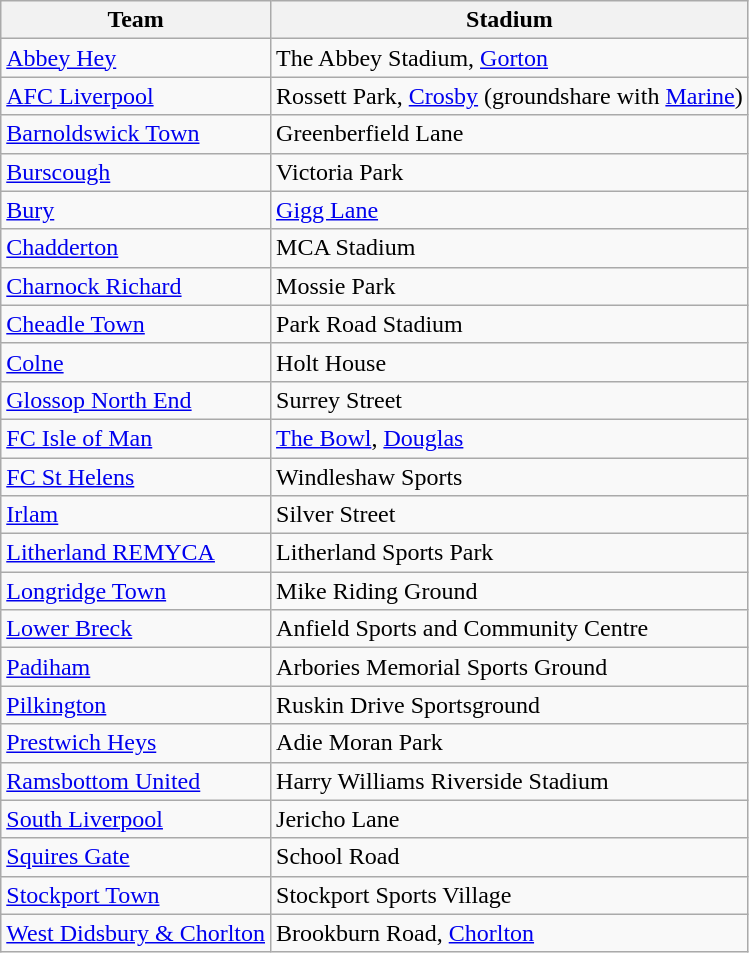<table class="wikitable">
<tr>
<th>Team</th>
<th>Stadium</th>
</tr>
<tr>
<td><a href='#'>Abbey Hey</a></td>
<td>The Abbey Stadium, <a href='#'>Gorton</a></td>
</tr>
<tr>
<td><a href='#'>AFC Liverpool</a></td>
<td>Rossett Park, <a href='#'>Crosby</a> (groundshare with <a href='#'>Marine</a>)</td>
</tr>
<tr>
<td><a href='#'>Barnoldswick Town</a></td>
<td>Greenberfield Lane</td>
</tr>
<tr>
<td><a href='#'>Burscough</a></td>
<td>Victoria Park</td>
</tr>
<tr>
<td><a href='#'>Bury</a></td>
<td><a href='#'>Gigg Lane</a></td>
</tr>
<tr>
<td><a href='#'>Chadderton</a></td>
<td>MCA Stadium</td>
</tr>
<tr>
<td><a href='#'>Charnock Richard</a></td>
<td>Mossie Park</td>
</tr>
<tr>
<td><a href='#'>Cheadle Town</a></td>
<td>Park Road Stadium</td>
</tr>
<tr>
<td><a href='#'>Colne</a></td>
<td>Holt House</td>
</tr>
<tr>
<td><a href='#'>Glossop North End</a></td>
<td>Surrey Street</td>
</tr>
<tr>
<td><a href='#'>FC Isle of Man</a></td>
<td><a href='#'>The Bowl</a>, <a href='#'>Douglas</a></td>
</tr>
<tr>
<td><a href='#'>FC St Helens</a></td>
<td>Windleshaw Sports</td>
</tr>
<tr>
<td><a href='#'>Irlam</a></td>
<td>Silver Street</td>
</tr>
<tr>
<td><a href='#'>Litherland REMYCA</a></td>
<td>Litherland Sports Park</td>
</tr>
<tr>
<td><a href='#'>Longridge Town</a></td>
<td>Mike Riding Ground</td>
</tr>
<tr>
<td><a href='#'>Lower Breck</a></td>
<td>Anfield Sports and Community Centre</td>
</tr>
<tr>
<td><a href='#'>Padiham</a></td>
<td>Arbories Memorial Sports Ground</td>
</tr>
<tr>
<td><a href='#'>Pilkington</a></td>
<td>Ruskin Drive Sportsground</td>
</tr>
<tr>
<td><a href='#'>Prestwich Heys</a></td>
<td>Adie Moran Park</td>
</tr>
<tr>
<td><a href='#'>Ramsbottom United</a></td>
<td>Harry Williams Riverside Stadium</td>
</tr>
<tr>
<td><a href='#'>South Liverpool</a></td>
<td>Jericho Lane</td>
</tr>
<tr>
<td><a href='#'>Squires Gate</a></td>
<td>School Road</td>
</tr>
<tr>
<td><a href='#'>Stockport Town</a></td>
<td>Stockport Sports Village</td>
</tr>
<tr>
<td><a href='#'>West Didsbury & Chorlton</a></td>
<td>Brookburn Road, <a href='#'>Chorlton</a></td>
</tr>
</table>
